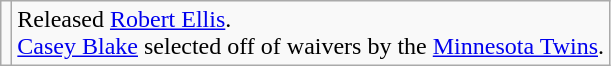<table class="wikitable">
<tr>
<td></td>
<td>Released <a href='#'>Robert Ellis</a>. <br><a href='#'>Casey Blake</a> selected off of waivers by the <a href='#'>Minnesota Twins</a>.</td>
</tr>
</table>
